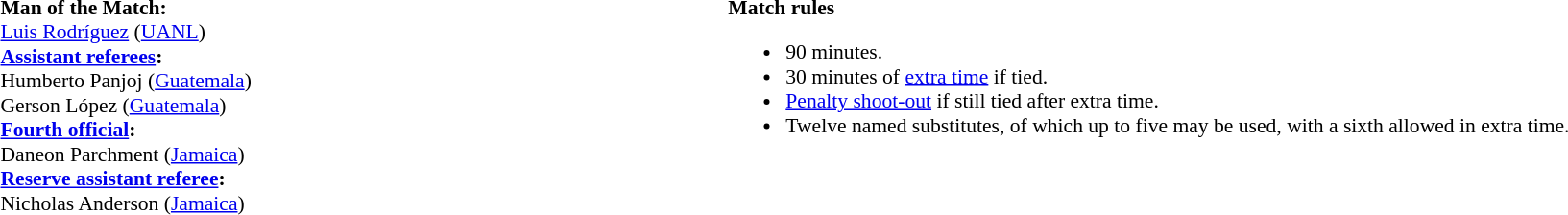<table style="width:100%; font-size:90%;">
<tr>
<td><br><strong>Man of the Match:</strong><br> <a href='#'>Luis Rodríguez</a> (<a href='#'>UANL</a>)<br><strong><a href='#'>Assistant referees</a>:</strong>
<br>Humberto Panjoj (<a href='#'>Guatemala</a>)
<br>Gerson López (<a href='#'>Guatemala</a>)
<br><strong><a href='#'>Fourth official</a>:</strong>
<br>Daneon Parchment (<a href='#'>Jamaica</a>)<br><strong><a href='#'>Reserve assistant referee</a>:</strong>
<br>Nicholas Anderson (<a href='#'>Jamaica</a>)</td>
<td style="width:60%; vertical-align:top;"><br><strong>Match rules</strong><ul><li>90 minutes.</li><li>30 minutes of <a href='#'>extra time</a> if tied.</li><li><a href='#'>Penalty shoot-out</a> if still tied after extra time.</li><li>Twelve named substitutes, of which up to five may be used, with a sixth allowed in extra time.</li></ul></td>
</tr>
</table>
